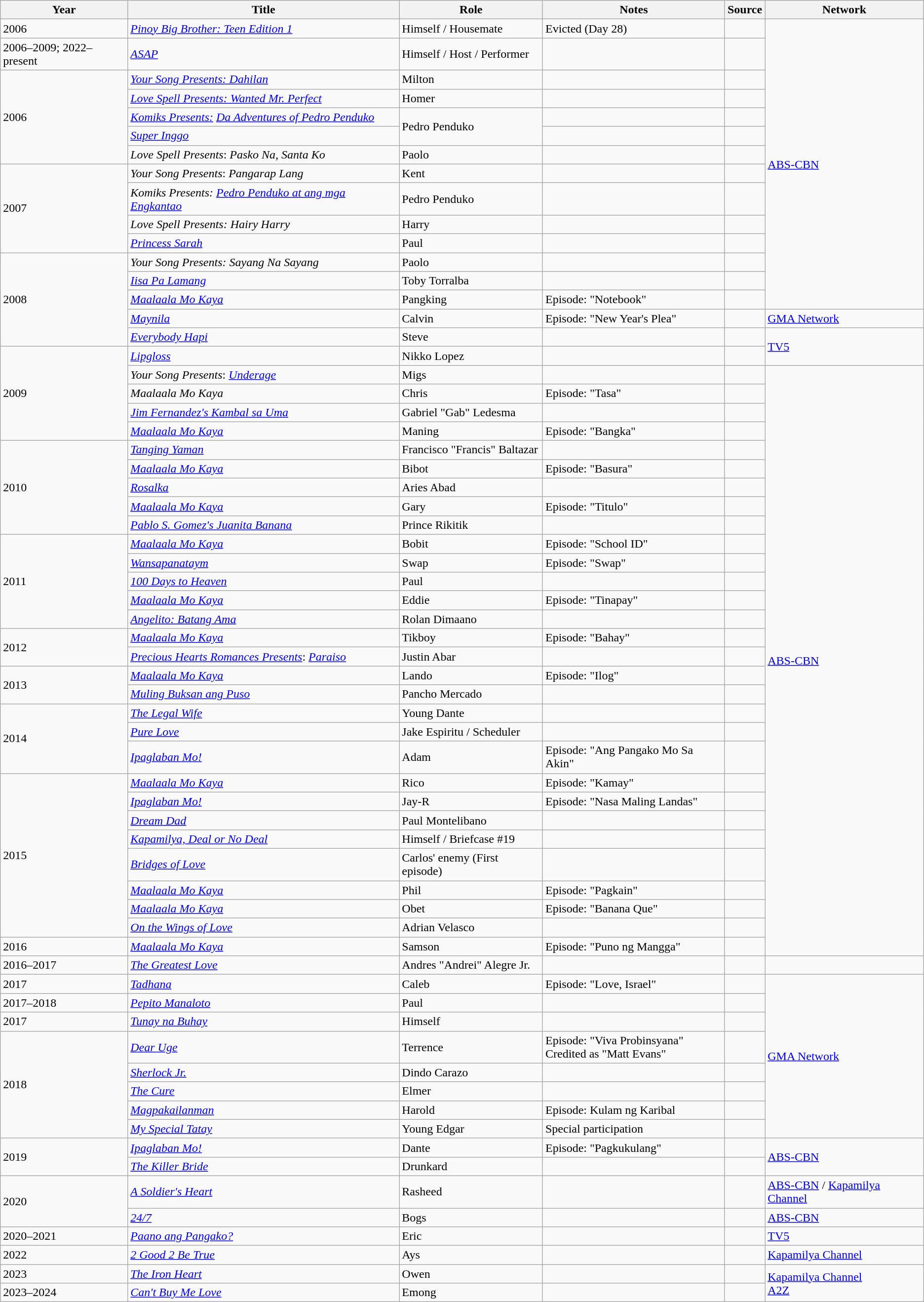<table class="wikitable sortable" >
<tr>
<th>Year</th>
<th>Title</th>
<th>Role</th>
<th class="unsortable">Notes </th>
<th class="unsortable">Source </th>
<th>Network</th>
</tr>
<tr>
<td>2006</td>
<td><em><a href='#'>Pinoy Big Brother: Teen Edition 1</a></em></td>
<td>Himself / Housemate</td>
<td>Evicted (Day 28)</td>
<td></td>
<td rowspan="14"><a href='#'>ABS-CBN</a></td>
</tr>
<tr>
<td>2006–2009; 2022–present</td>
<td><em><a href='#'>ASAP</a></em></td>
<td>Himself /  Host / Performer</td>
<td></td>
<td></td>
</tr>
<tr>
<td rowspan="5">2006</td>
<td><em><a href='#'>Your Song Presents: Dahilan</a></em></td>
<td>Milton</td>
<td></td>
<td></td>
</tr>
<tr>
<td><em><a href='#'>Love Spell Presents: Wanted Mr. Perfect</a></em></td>
<td>Homer</td>
<td></td>
<td></td>
</tr>
<tr>
<td><em><a href='#'>Komiks Presents:</a></em> <em><a href='#'>Da Adventures of Pedro Penduko</a></em></td>
<td rowspan="2">Pedro Penduko</td>
<td></td>
<td></td>
</tr>
<tr>
<td><em><a href='#'>Super Inggo</a></em></td>
<td></td>
<td></td>
</tr>
<tr>
<td><em>Love Spell Presents</em>: <em>Pasko Na, Santa Ko</em></td>
<td>Paolo</td>
<td></td>
<td></td>
</tr>
<tr>
<td rowspan="4">2007</td>
<td><em>Your Song Presents</em>: <em>Pangarap Lang</em></td>
<td>Kent</td>
<td></td>
<td></td>
</tr>
<tr>
<td><em>Komiks Presents:</em> <em><a href='#'>Pedro Penduko at ang mga Engkantao</a></em></td>
<td>Pedro Penduko</td>
<td></td>
<td></td>
</tr>
<tr>
<td><em>Love Spell Presents: Hairy Harry</em></td>
<td>Harry</td>
<td></td>
<td></td>
</tr>
<tr>
<td><em><a href='#'>Princess Sarah</a></em></td>
<td>Paul</td>
<td></td>
<td></td>
</tr>
<tr>
<td rowspan="5">2008</td>
<td><em>Your Song Presents: Sayang Na Sayang</em></td>
<td>Paolo</td>
<td></td>
<td></td>
</tr>
<tr>
<td><em><a href='#'>Iisa Pa Lamang</a></em></td>
<td>Toby Torralba</td>
<td></td>
<td></td>
</tr>
<tr>
<td><em><a href='#'>Maalaala Mo Kaya</a></em></td>
<td>Pangking</td>
<td>Episode: "Notebook"</td>
<td></td>
</tr>
<tr>
<td><em><a href='#'>Maynila</a></em></td>
<td>Calvin</td>
<td>Episode: "New Year's Plea"</td>
<td></td>
<td><a href='#'>GMA Network</a></td>
</tr>
<tr>
<td><em><a href='#'>Everybody Hapi</a></em></td>
<td>Steve</td>
<td></td>
<td></td>
<td rowspan="2"><a href='#'>TV5</a></td>
</tr>
<tr>
<td rowspan="5">2009</td>
<td><em><a href='#'>Lipgloss</a></em></td>
<td>Nikko Lopez</td>
<td></td>
<td></td>
</tr>
<tr>
<td><em>Your Song Presents</em>: <em><a href='#'>Underage</a></em></td>
<td>Migs</td>
<td></td>
<td></td>
<td rowspan="30"><a href='#'>ABS-CBN</a></td>
</tr>
<tr>
<td><em>Maalaala Mo Kaya</em></td>
<td>Chris</td>
<td>Episode: "Tasa"</td>
<td></td>
</tr>
<tr>
<td><em><a href='#'>Jim Fernandez's Kambal sa Uma</a></em></td>
<td>Gabriel "Gab" Ledesma</td>
<td></td>
<td></td>
</tr>
<tr>
<td><em><a href='#'>Maalaala Mo Kaya</a></em></td>
<td>Maning</td>
<td>Episode: "Bangka"</td>
<td></td>
</tr>
<tr>
<td rowspan="5">2010</td>
<td><em><a href='#'>Tanging Yaman</a></em></td>
<td>Francisco "Francis" Baltazar</td>
<td></td>
<td></td>
</tr>
<tr>
<td><em><a href='#'>Maalaala Mo Kaya</a></em></td>
<td>Bibot</td>
<td>Episode: "Basura"</td>
<td></td>
</tr>
<tr>
<td><em><a href='#'>Rosalka</a></em></td>
<td>Aries Abad</td>
<td></td>
<td></td>
</tr>
<tr>
<td><em><a href='#'>Maalaala Mo Kaya</a></em></td>
<td>Gary</td>
<td>Episode: "Titulo"</td>
<td></td>
</tr>
<tr>
<td><em><a href='#'>Pablo S. Gomez's Juanita Banana</a></em></td>
<td>Prince Rikitik</td>
<td></td>
<td></td>
</tr>
<tr>
<td rowspan="5">2011</td>
<td><em><a href='#'>Maalaala Mo Kaya</a></em></td>
<td>Bobit</td>
<td>Episode: "School ID"</td>
<td></td>
</tr>
<tr>
<td><em><a href='#'>Wansapanataym</a></em></td>
<td>Swap</td>
<td>Episode: "Swap"</td>
<td></td>
</tr>
<tr>
<td><em><a href='#'>100 Days to Heaven</a></em></td>
<td>Paul</td>
<td></td>
<td></td>
</tr>
<tr>
<td><em><a href='#'>Maalaala Mo Kaya</a></em></td>
<td>Eddie</td>
<td>Episode: "Tinapay"</td>
<td></td>
</tr>
<tr>
<td><em><a href='#'>Angelito: Batang Ama</a></em></td>
<td>Rolan Dimaano</td>
<td></td>
<td></td>
</tr>
<tr>
<td rowspan="2">2012</td>
<td><em><a href='#'>Maalaala Mo Kaya</a></em></td>
<td>Tikboy</td>
<td>Episode: "Bahay"</td>
<td></td>
</tr>
<tr>
<td><em><a href='#'>Precious Hearts Romances Presents</a></em>: <em><a href='#'>Paraiso</a></em></td>
<td>Justin Abar</td>
<td></td>
<td></td>
</tr>
<tr>
<td rowspan="2">2013</td>
<td><em><a href='#'>Maalaala Mo Kaya</a></em></td>
<td>Lando</td>
<td>Episode: "Ilog"</td>
<td></td>
</tr>
<tr>
<td><em><a href='#'>Muling Buksan ang Puso</a></em></td>
<td>Pancho Mercado</td>
<td></td>
<td></td>
</tr>
<tr>
<td rowspan="3">2014</td>
<td><em><a href='#'>The Legal Wife</a></em></td>
<td>Young Dante</td>
<td></td>
<td></td>
</tr>
<tr>
<td><em><a href='#'>Pure Love</a></em></td>
<td>Jake Espiritu / Scheduler</td>
<td></td>
<td></td>
</tr>
<tr>
<td><em><a href='#'>Ipaglaban Mo!</a></em></td>
<td>Adam</td>
<td>Episode: "Ang Pangako Mo Sa Akin"</td>
<td></td>
</tr>
<tr>
<td rowspan="8">2015</td>
<td><em><a href='#'>Maalaala Mo Kaya</a></em></td>
<td>Rico</td>
<td>Episode: "Kamay"</td>
<td></td>
</tr>
<tr>
<td><em><a href='#'>Ipaglaban Mo!</a></em></td>
<td>Jay-R</td>
<td>Episode: "Nasa Maling Landas"</td>
<td></td>
</tr>
<tr>
<td><em><a href='#'>Dream Dad</a></em></td>
<td>Paul Montelibano</td>
<td></td>
<td></td>
</tr>
<tr>
<td><em><a href='#'>Kapamilya, Deal or No Deal</a> </em></td>
<td>Himself / Briefcase #19</td>
<td></td>
<td></td>
</tr>
<tr>
<td><em><a href='#'>Bridges of Love</a></em></td>
<td>Carlos' enemy (First episode)</td>
<td></td>
<td></td>
</tr>
<tr>
<td><em><a href='#'>Maalaala Mo Kaya</a></em></td>
<td>Phil</td>
<td>Episode: "Pagkain"</td>
<td></td>
</tr>
<tr>
<td><em><a href='#'>Maalaala Mo Kaya</a></em></td>
<td>Obet</td>
<td>Episode: "Banana Que"</td>
<td></td>
</tr>
<tr>
<td><em><a href='#'>On the Wings of Love</a></em></td>
<td>Adrian Velasco</td>
<td></td>
<td></td>
</tr>
<tr>
<td>2016</td>
<td><em><a href='#'>Maalaala Mo Kaya</a></em></td>
<td>Samson</td>
<td>Episode: "Puno ng Mangga"</td>
<td></td>
</tr>
<tr>
<td>2016–2017</td>
<td><em><a href='#'>The Greatest Love</a></em></td>
<td>Andres "Andrei" Alegre Jr.</td>
<td></td>
<td></td>
<td></td>
</tr>
<tr>
<td>2017</td>
<td><em><a href='#'>Tadhana</a></em></td>
<td>Caleb</td>
<td>Episode: "Love, Israel"</td>
<td></td>
<td rowspan="8"><a href='#'>GMA Network</a></td>
</tr>
<tr>
<td>2017–2018</td>
<td><em><a href='#'>Pepito Manaloto</a></em></td>
<td>Paul</td>
<td></td>
<td></td>
</tr>
<tr>
<td>2017</td>
<td><em><a href='#'>Tunay na Buhay</a></em></td>
<td>Himself</td>
<td></td>
<td></td>
</tr>
<tr>
<td rowspan="5">2018</td>
<td><em><a href='#'>Dear Uge</a></em></td>
<td>Terrence</td>
<td>Episode: "Viva Probinsyana" <br> Credited as "Matt Evans"</td>
<td></td>
</tr>
<tr>
<td><em><a href='#'>Sherlock Jr.</a></em></td>
<td>Dindo Carazo</td>
<td></td>
<td></td>
</tr>
<tr>
<td><em><a href='#'>The Cure</a></em></td>
<td>Elmer</td>
<td></td>
<td></td>
</tr>
<tr>
<td><em><a href='#'>Magpakailanman</a></em></td>
<td>Harold</td>
<td>Episode: Kulam ng Karibal</td>
<td></td>
</tr>
<tr>
<td><em><a href='#'>My Special Tatay</a></em></td>
<td>Young Edgar</td>
<td>Special participation</td>
<td></td>
</tr>
<tr>
<td rowspan="2">2019</td>
<td><em><a href='#'>Ipaglaban Mo!</a></em></td>
<td>Dante</td>
<td>Episode: "Pagkukulang"</td>
<td></td>
<td rowspan="2"><a href='#'>ABS-CBN</a></td>
</tr>
<tr>
<td><em><a href='#'>The Killer Bride</a></em></td>
<td>Drunkard</td>
<td></td>
<td></td>
</tr>
<tr>
<td rowspan="2">2020</td>
<td><em><a href='#'>A Soldier's Heart</a></em></td>
<td>Rasheed</td>
<td></td>
<td></td>
<td><a href='#'>ABS-CBN</a> / <a href='#'>Kapamilya Channel</a></td>
</tr>
<tr>
<td><em><a href='#'>24/7</a></em></td>
<td>Bogs</td>
<td></td>
<td></td>
<td><a href='#'>ABS-CBN</a></td>
</tr>
<tr>
<td>2020–2021</td>
<td><em><a href='#'>Paano ang Pangako?</a></em></td>
<td>Eric</td>
<td></td>
<td></td>
<td><a href='#'>TV5</a></td>
</tr>
<tr>
<td>2022</td>
<td><em><a href='#'>2 Good 2 Be True</a></em></td>
<td>Ays</td>
<td></td>
<td></td>
<td><a href='#'>Kapamilya Channel</a></td>
</tr>
<tr>
<td>2023</td>
<td><em><a href='#'>The Iron Heart</a></em></td>
<td>Owen</td>
<td></td>
<td></td>
<td rowspan="2"><a href='#'>Kapamilya Channel</a> <br> <a href='#'>A2Z</a></td>
</tr>
<tr>
<td>2023–2024</td>
<td><em><a href='#'>Can't Buy Me Love</a></em></td>
<td>Emong</td>
<td></td>
<td></td>
</tr>
</table>
